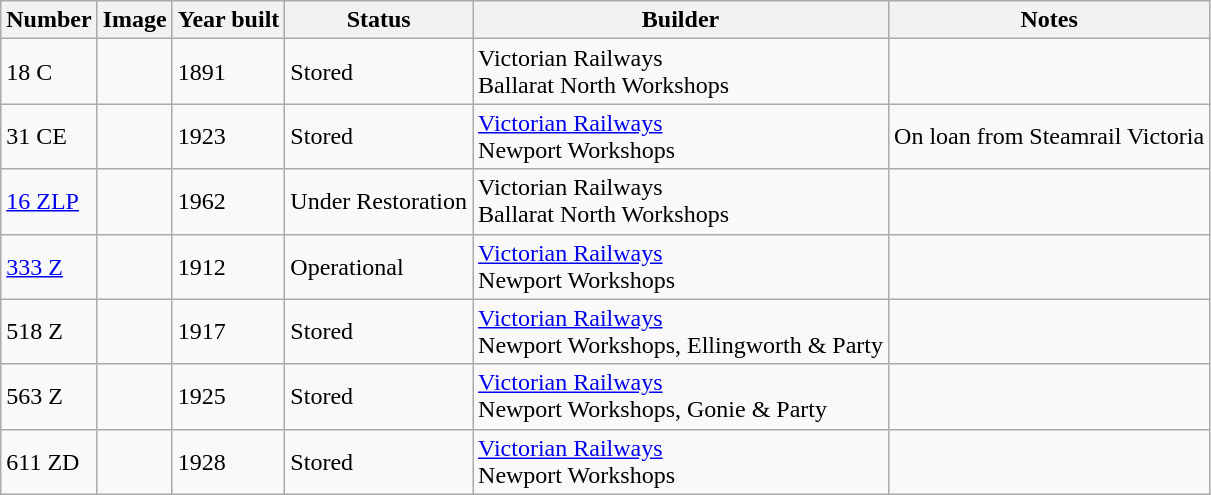<table class="wikitable sortable">
<tr>
<th>Number</th>
<th>Image</th>
<th>Year built</th>
<th>Status</th>
<th>Builder</th>
<th>Notes</th>
</tr>
<tr>
<td>18 C</td>
<td></td>
<td>1891</td>
<td>Stored</td>
<td>Victorian Railways<br>Ballarat North Workshops</td>
<td></td>
</tr>
<tr>
<td>31 CE</td>
<td></td>
<td>1923</td>
<td>Stored</td>
<td><a href='#'>Victorian Railways</a><br>Newport Workshops</td>
<td>On loan from Steamrail Victoria</td>
</tr>
<tr>
<td><a href='#'>16 ZLP</a></td>
<td></td>
<td>1962</td>
<td>Under Restoration</td>
<td>Victorian Railways<br>Ballarat North Workshops</td>
<td></td>
</tr>
<tr>
<td><a href='#'>333 Z</a></td>
<td></td>
<td>1912</td>
<td>Operational</td>
<td><a href='#'>Victorian Railways</a><br>Newport Workshops</td>
<td></td>
</tr>
<tr>
<td>518 Z</td>
<td></td>
<td>1917</td>
<td>Stored</td>
<td><a href='#'>Victorian Railways</a><br>Newport Workshops, 
Ellingworth & Party</td>
<td></td>
</tr>
<tr>
<td>563 Z</td>
<td></td>
<td>1925</td>
<td>Stored</td>
<td><a href='#'>Victorian Railways</a><br>Newport Workshops,
Gonie & Party</td>
<td></td>
</tr>
<tr>
<td>611 ZD</td>
<td></td>
<td>1928</td>
<td>Stored</td>
<td><a href='#'>Victorian Railways</a><br>Newport Workshops</td>
<td></td>
</tr>
</table>
